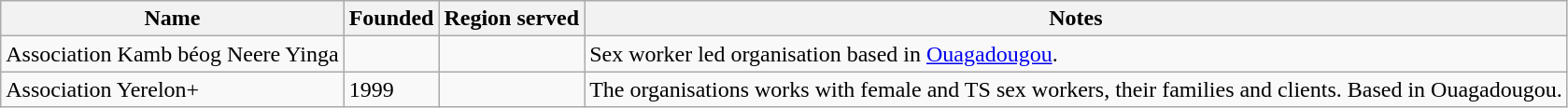<table class="wikitable sortable">
<tr>
<th>Name</th>
<th>Founded</th>
<th>Region served</th>
<th>Notes</th>
</tr>
<tr>
<td>Association Kamb béog Neere Yinga</td>
<td></td>
<td></td>
<td>Sex worker led organisation based in <a href='#'>Ouagadougou</a>.</td>
</tr>
<tr>
<td>Association Yerelon+</td>
<td>1999</td>
<td></td>
<td>The organisations works with female and TS sex workers, their families and clients. Based in Ouagadougou.</td>
</tr>
</table>
